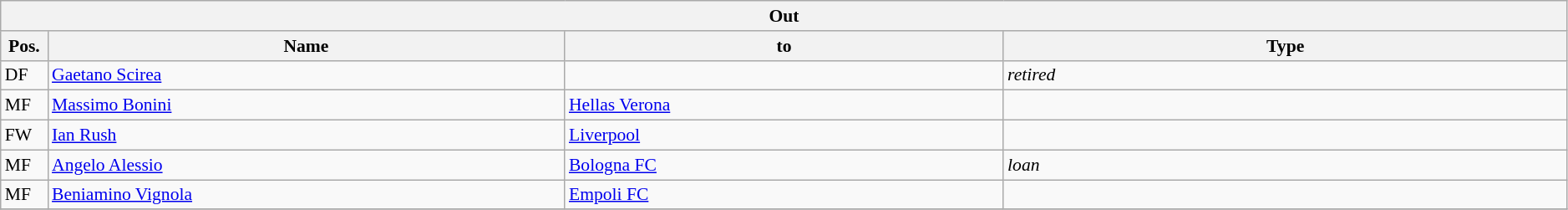<table class="wikitable" style="font-size:90%;width:99%;">
<tr>
<th colspan="4">Out</th>
</tr>
<tr>
<th width=3%>Pos.</th>
<th width=33%>Name</th>
<th width=28%>to</th>
<th width=36%>Type</th>
</tr>
<tr>
<td>DF</td>
<td><a href='#'>Gaetano Scirea</a></td>
<td></td>
<td><em>retired</em></td>
</tr>
<tr>
<td>MF</td>
<td><a href='#'>Massimo Bonini</a></td>
<td><a href='#'>Hellas Verona</a></td>
<td></td>
</tr>
<tr>
<td>FW</td>
<td><a href='#'>Ian Rush</a></td>
<td><a href='#'>Liverpool</a></td>
<td></td>
</tr>
<tr>
<td>MF</td>
<td><a href='#'>Angelo Alessio</a></td>
<td><a href='#'>Bologna FC</a></td>
<td><em>loan</em></td>
</tr>
<tr>
<td>MF</td>
<td><a href='#'>Beniamino Vignola</a></td>
<td><a href='#'>Empoli FC</a></td>
<td></td>
</tr>
<tr>
</tr>
</table>
